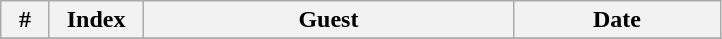<table class="wikitable plainrowheaders">
<tr>
<th width="25px">#</th>
<th width="55px">Index</th>
<th width="240px">Guest</th>
<th width="130px">Date</th>
</tr>
<tr>
</tr>
</table>
